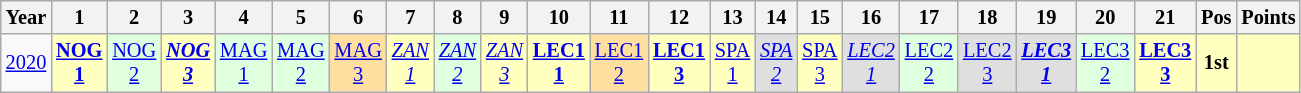<table class="wikitable" style="text-align:center; font-size:85%">
<tr>
<th>Year</th>
<th>1</th>
<th>2</th>
<th>3</th>
<th>4</th>
<th>5</th>
<th>6</th>
<th>7</th>
<th>8</th>
<th>9</th>
<th>10</th>
<th>11</th>
<th>12</th>
<th>13</th>
<th>14</th>
<th>15</th>
<th>16</th>
<th>17</th>
<th>18</th>
<th>19</th>
<th>20</th>
<th>21</th>
<th>Pos</th>
<th>Points</th>
</tr>
<tr>
<td><a href='#'>2020</a></td>
<td style="background:#ffffbf;"><strong><a href='#'>NOG<br>1</a></strong><br></td>
<td style="background:#dfffdf;"><a href='#'>NOG<br>2</a><br></td>
<td style="background:#ffffbf;"><strong><em><a href='#'>NOG<br>3</a></em></strong><br></td>
<td style="background:#dfffdf;"><a href='#'>MAG<br>1</a><br></td>
<td style="background:#dfffdf;"><a href='#'>MAG<br>2</a><br></td>
<td style="background:#ffdf9f;"><a href='#'>MAG<br>3</a><br></td>
<td style="background:#ffffbf;"><em><a href='#'>ZAN<br>1</a></em><br></td>
<td style="background:#dfffdf;"><em><a href='#'>ZAN<br>2</a></em><br></td>
<td style="background:#ffffbf;"><em><a href='#'>ZAN<br>3</a></em><br></td>
<td style="background:#ffffbf;"><strong><a href='#'>LEC1<br>1</a></strong><br></td>
<td style="background:#ffdf9f;"><a href='#'>LEC1<br>2</a><br></td>
<td style="background:#ffffbf;"><strong><a href='#'>LEC1<br>3</a></strong><br></td>
<td style="background:#ffffbf;"><a href='#'>SPA<br>1</a><br></td>
<td style="background:#dfdfdf;"><em><a href='#'>SPA<br>2</a></em><br></td>
<td style="background:#ffffbf;"><a href='#'>SPA<br>3</a><br></td>
<td style="background:#dfdfdf;"><em><a href='#'>LEC2<br>1</a></em><br></td>
<td style="background:#dfffdf;"><a href='#'>LEC2<br>2</a><br></td>
<td style="background:#dfdfdf;"><a href='#'>LEC2<br>3</a><br></td>
<td style="background:#dfdfdf;"><strong><em><a href='#'>LEC3<br>1</a></em></strong><br></td>
<td style="background:#dfffdf;"><a href='#'>LEC3<br>2</a><br></td>
<td style="background:#ffffbf;"><strong><a href='#'>LEC3<br>3</a></strong><br></td>
<th style="background:#ffffbf;">1st</th>
<th style="background:#ffffbf;"></th>
</tr>
</table>
